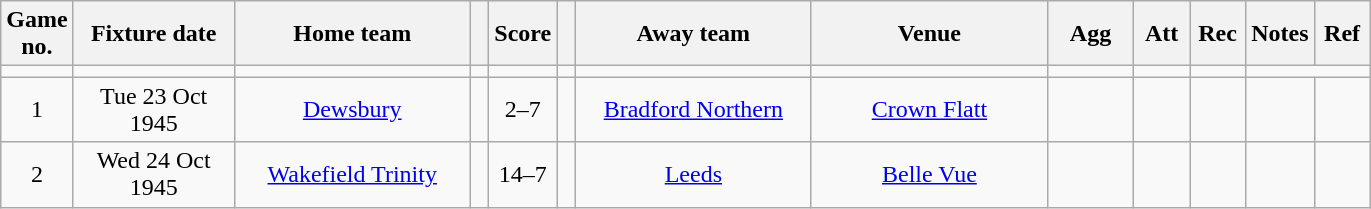<table class="wikitable" style="text-align:center;">
<tr>
<th width=20 abbr="No">Game no.</th>
<th width=100 abbr="Date">Fixture date</th>
<th width=150 abbr="Home team">Home team</th>
<th width=5 abbr="space"></th>
<th width=20 abbr="Score">Score</th>
<th width=5 abbr="space"></th>
<th width=150 abbr="Away team">Away team</th>
<th width=150 abbr="Venue">Venue</th>
<th width=50 abbr="agg">Agg</th>
<th width=30 abbr="Att">Att</th>
<th width=30 abbr="Rec">Rec</th>
<th width=20 abbr="Notes">Notes</th>
<th width=30 abbr="Ref">Ref</th>
</tr>
<tr>
<td></td>
<td></td>
<td></td>
<td></td>
<td></td>
<td></td>
<td></td>
<td></td>
<td></td>
<td></td>
<td></td>
</tr>
<tr>
<td>1</td>
<td>Tue 23 Oct 1945</td>
<td><a href='#'>Dewsbury</a></td>
<td></td>
<td>2–7</td>
<td></td>
<td><a href='#'>Bradford Northern</a></td>
<td><a href='#'>Crown Flatt</a></td>
<td></td>
<td></td>
<td></td>
<td></td>
<td></td>
</tr>
<tr>
<td>2</td>
<td>Wed 24 Oct 1945</td>
<td><a href='#'>Wakefield Trinity</a></td>
<td></td>
<td>14–7</td>
<td></td>
<td><a href='#'>Leeds</a></td>
<td><a href='#'>Belle Vue</a></td>
<td></td>
<td></td>
<td></td>
<td></td>
<td></td>
</tr>
</table>
